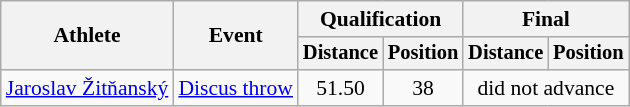<table class=wikitable style="font-size:90%">
<tr>
<th rowspan="2">Athlete</th>
<th rowspan="2">Event</th>
<th colspan="2">Qualification</th>
<th colspan="2">Final</th>
</tr>
<tr style="font-size:95%">
<th>Distance</th>
<th>Position</th>
<th>Distance</th>
<th>Position</th>
</tr>
<tr align=center>
<td align=left><a href='#'>Jaroslav Žitňanský</a></td>
<td align=left><a href='#'>Discus throw</a></td>
<td>51.50</td>
<td>38</td>
<td colspan=2>did not advance</td>
</tr>
</table>
